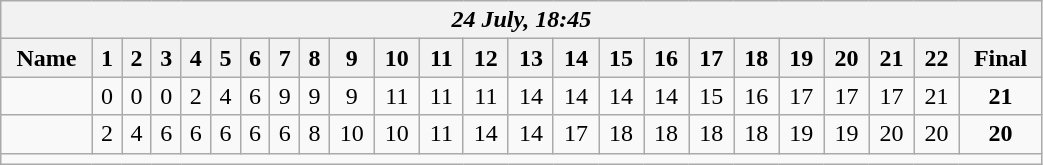<table class=wikitable style="text-align:center; width: 55%">
<tr>
<th colspan=24><em>24 July, 18:45</em></th>
</tr>
<tr>
<th>Name</th>
<th>1</th>
<th>2</th>
<th>3</th>
<th>4</th>
<th>5</th>
<th>6</th>
<th>7</th>
<th>8</th>
<th>9</th>
<th>10</th>
<th>11</th>
<th>12</th>
<th>13</th>
<th>14</th>
<th>15</th>
<th>16</th>
<th>17</th>
<th>18</th>
<th>19</th>
<th>20</th>
<th>21</th>
<th>22</th>
<th>Final</th>
</tr>
<tr>
<td align=left><strong></strong></td>
<td>0</td>
<td>0</td>
<td>0</td>
<td>2</td>
<td>4</td>
<td>6</td>
<td>9</td>
<td>9</td>
<td>9</td>
<td>11</td>
<td>11</td>
<td>11</td>
<td>14</td>
<td>14</td>
<td>14</td>
<td>14</td>
<td>15</td>
<td>16</td>
<td>17</td>
<td>17</td>
<td>17</td>
<td>21</td>
<td><strong>21</strong></td>
</tr>
<tr>
<td align=left></td>
<td>2</td>
<td>4</td>
<td>6</td>
<td>6</td>
<td>6</td>
<td>6</td>
<td>6</td>
<td>8</td>
<td>10</td>
<td>10</td>
<td>11</td>
<td>14</td>
<td>14</td>
<td>17</td>
<td>18</td>
<td>18</td>
<td>18</td>
<td>18</td>
<td>19</td>
<td>19</td>
<td>20</td>
<td>20</td>
<td><strong>20</strong></td>
</tr>
<tr>
<td colspan=24></td>
</tr>
</table>
